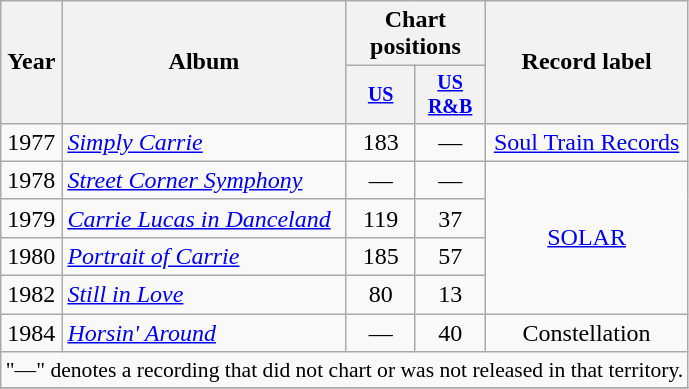<table class="wikitable" style="text-align:center;">
<tr>
<th rowspan="2">Year</th>
<th rowspan="2">Album</th>
<th colspan="2">Chart positions</th>
<th rowspan="2">Record label</th>
</tr>
<tr style="font-size:smaller;">
<th width="40"><a href='#'>US</a><br></th>
<th width="40"><a href='#'>US<br>R&B</a><br></th>
</tr>
<tr>
<td rowspan="1">1977</td>
<td align="left"><em><a href='#'>Simply Carrie</a></em></td>
<td>183</td>
<td>—</td>
<td rowspan="1"><a href='#'>Soul Train Records</a></td>
</tr>
<tr>
<td rowspan="1">1978</td>
<td align="left"><em><a href='#'>Street Corner Symphony</a></em></td>
<td>—</td>
<td>—</td>
<td rowspan="4"><a href='#'>SOLAR</a></td>
</tr>
<tr>
<td rowspan="1">1979</td>
<td align="left"><em><a href='#'>Carrie Lucas in Danceland</a></em></td>
<td>119</td>
<td>37</td>
</tr>
<tr>
<td rowspan="1">1980</td>
<td align="left"><em><a href='#'>Portrait of Carrie</a></em></td>
<td>185</td>
<td>57</td>
</tr>
<tr>
<td rowspan="1">1982</td>
<td align="left"><em><a href='#'>Still in Love</a></em></td>
<td>80</td>
<td>13</td>
</tr>
<tr>
<td rowspan="1">1984</td>
<td align="left"><em><a href='#'>Horsin' Around</a></em></td>
<td>—</td>
<td>40</td>
<td rowspan="1">Constellation</td>
</tr>
<tr>
<td colspan="6" style="font-size:90%">"—" denotes a recording that did not chart or was not released in that territory.</td>
</tr>
<tr>
</tr>
</table>
